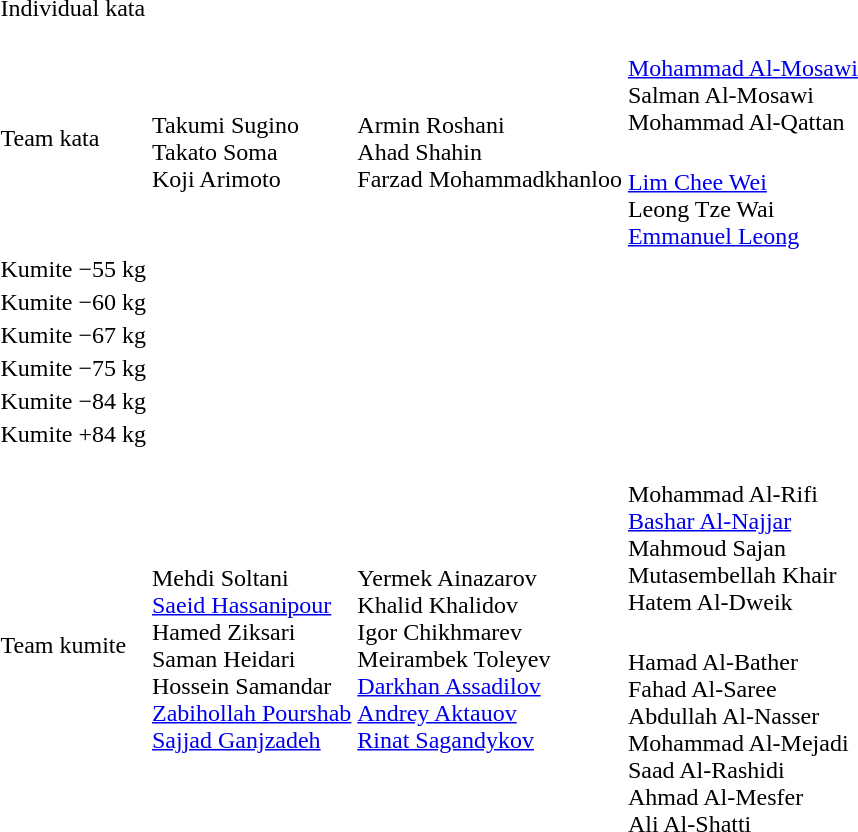<table>
<tr>
<td rowspan=2>Individual kata</td>
<td rowspan=2></td>
<td rowspan=2></td>
<td></td>
</tr>
<tr>
<td></td>
</tr>
<tr>
<td rowspan=2>Team kata</td>
<td rowspan=2><br>Takumi Sugino<br>Takato Soma<br>Koji Arimoto</td>
<td rowspan=2><br>Armin Roshani<br>Ahad Shahin<br>Farzad Mohammadkhanloo</td>
<td><br><a href='#'>Mohammad Al-Mosawi</a><br>Salman Al-Mosawi<br>Mohammad Al-Qattan</td>
</tr>
<tr>
<td><br><a href='#'>Lim Chee Wei</a><br>Leong Tze Wai<br><a href='#'>Emmanuel Leong</a></td>
</tr>
<tr>
<td rowspan=2>Kumite −55 kg</td>
<td rowspan=2></td>
<td rowspan=2></td>
<td></td>
</tr>
<tr>
<td></td>
</tr>
<tr>
<td rowspan=2>Kumite −60 kg</td>
<td rowspan=2></td>
<td rowspan=2></td>
<td></td>
</tr>
<tr>
<td></td>
</tr>
<tr>
<td rowspan=2>Kumite −67 kg</td>
<td rowspan=2></td>
<td rowspan=2></td>
<td></td>
</tr>
<tr>
<td></td>
</tr>
<tr>
<td rowspan=2>Kumite −75 kg</td>
<td rowspan=2></td>
<td rowspan=2></td>
<td></td>
</tr>
<tr>
<td></td>
</tr>
<tr>
<td rowspan=2>Kumite −84 kg</td>
<td rowspan=2></td>
<td rowspan=2></td>
<td></td>
</tr>
<tr>
<td></td>
</tr>
<tr>
<td rowspan=2>Kumite +84 kg</td>
<td rowspan=2></td>
<td rowspan=2></td>
<td></td>
</tr>
<tr>
<td></td>
</tr>
<tr>
<td rowspan=2>Team kumite</td>
<td rowspan=2><br>Mehdi Soltani<br><a href='#'>Saeid Hassanipour</a><br>Hamed Ziksari<br>Saman Heidari<br>Hossein Samandar<br><a href='#'>Zabihollah Pourshab</a><br><a href='#'>Sajjad Ganjzadeh</a></td>
<td rowspan=2><br>Yermek Ainazarov<br>Khalid Khalidov<br>Igor Chikhmarev<br>Meirambek Toleyev<br><a href='#'>Darkhan Assadilov</a><br><a href='#'>Andrey Aktauov</a><br><a href='#'>Rinat Sagandykov</a></td>
<td><br>Mohammad Al-Rifi<br><a href='#'>Bashar Al-Najjar</a><br>Mahmoud Sajan<br>Mutasembellah Khair<br>Hatem Al-Dweik</td>
</tr>
<tr>
<td><br>Hamad Al-Bather<br>Fahad Al-Saree<br>Abdullah Al-Nasser<br>Mohammad Al-Mejadi<br>Saad Al-Rashidi<br>Ahmad Al-Mesfer<br>Ali Al-Shatti</td>
</tr>
</table>
